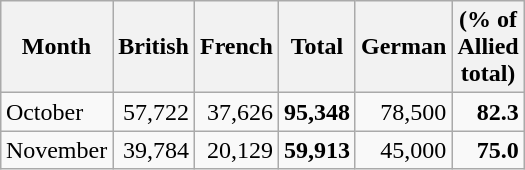<table class="wikitable" align=right style="margin:0 0 1em 1em">
<tr>
<th>Month</th>
<th>British</th>
<th>French</th>
<th>Total</th>
<th>German</th>
<th>(% of<br>Allied<br>total)</th>
</tr>
<tr>
<td>October</td>
<td align="right">57,722</td>
<td align="right">37,626</td>
<td align="right"><strong>95,348</strong></td>
<td align="right">78,500</td>
<td align="right"><strong>82.3</strong></td>
</tr>
<tr>
<td>November</td>
<td align="right">39,784</td>
<td align="right">20,129</td>
<td align="right"><strong>59,913</strong></td>
<td align="right">45,000</td>
<td align="right"><strong>75.0</strong></td>
</tr>
</table>
